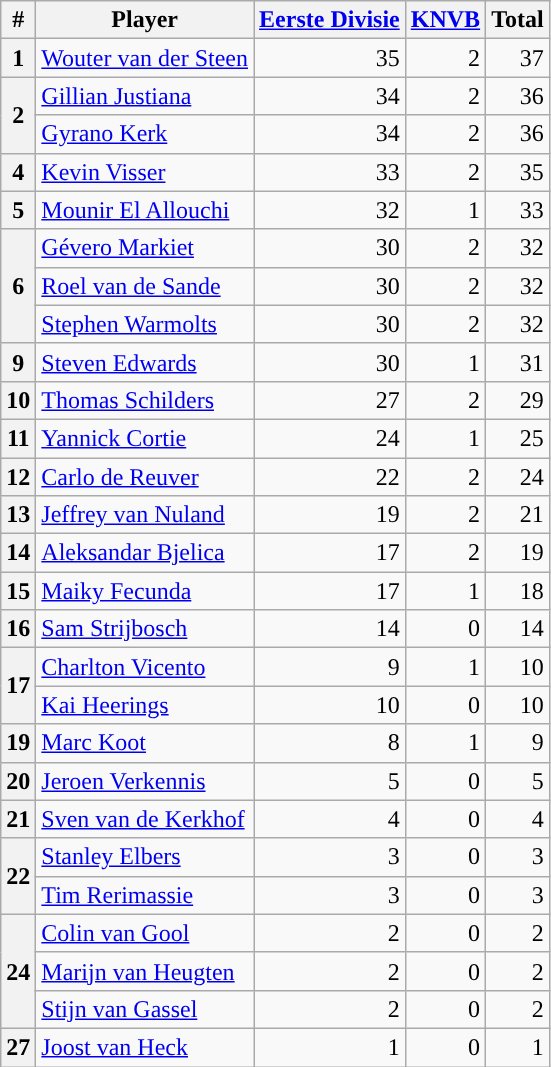<table class="wikitable" style="text-align:right;">
<tr>
<th>#</th>
<th>Player</th>
<th><a href='#'>Eerste Divisie</a></th>
<th><a href='#'>KNVB</a></th>
<th>Total</th>
</tr>
<tr>
<th align=center>1</th>
<td align=left> <a href='#'>Wouter van der Steen</a></td>
<td>35</td>
<td>2</td>
<td>37</td>
</tr>
<tr>
<th rowspan=2 align=center>2</th>
<td align=left> <a href='#'>Gillian Justiana</a></td>
<td>34</td>
<td>2</td>
<td>36</td>
</tr>
<tr>
<td align=left> <a href='#'>Gyrano Kerk</a></td>
<td>34</td>
<td>2</td>
<td>36</td>
</tr>
<tr>
<th align=center>4</th>
<td align=left> <a href='#'>Kevin Visser</a></td>
<td>33</td>
<td>2</td>
<td>35</td>
</tr>
<tr>
<th align=center>5</th>
<td align=left> <a href='#'>Mounir El Allouchi</a></td>
<td>32</td>
<td>1</td>
<td>33</td>
</tr>
<tr>
<th rowspan=3 align=center>6</th>
<td align=left> <a href='#'>Gévero Markiet</a></td>
<td>30</td>
<td>2</td>
<td>32</td>
</tr>
<tr>
<td align=left> <a href='#'>Roel van de Sande</a></td>
<td>30</td>
<td>2</td>
<td>32</td>
</tr>
<tr>
<td align=left> <a href='#'>Stephen Warmolts</a></td>
<td>30</td>
<td>2</td>
<td>32</td>
</tr>
<tr>
<th align=center>9</th>
<td align=left> <a href='#'>Steven Edwards</a></td>
<td>30</td>
<td>1</td>
<td>31</td>
</tr>
<tr>
<th align=center>10</th>
<td align=left> <a href='#'>Thomas Schilders</a></td>
<td>27</td>
<td>2</td>
<td>29</td>
</tr>
<tr>
<th align=center>11</th>
<td align=left> <a href='#'>Yannick Cortie</a></td>
<td>24</td>
<td>1</td>
<td>25</td>
</tr>
<tr>
<th align=center>12</th>
<td align=left> <a href='#'>Carlo de Reuver</a></td>
<td>22</td>
<td>2</td>
<td>24</td>
</tr>
<tr>
<th align=center>13</th>
<td align=left> <a href='#'>Jeffrey van Nuland</a></td>
<td>19</td>
<td>2</td>
<td>21</td>
</tr>
<tr>
<th align=center>14</th>
<td align=left> <a href='#'>Aleksandar Bjelica</a></td>
<td>17</td>
<td>2</td>
<td>19</td>
</tr>
<tr>
<th align=center>15</th>
<td align=left> <a href='#'>Maiky Fecunda</a></td>
<td>17</td>
<td>1</td>
<td>18</td>
</tr>
<tr>
<th align=center>16</th>
<td align=left> <a href='#'>Sam Strijbosch</a></td>
<td>14</td>
<td>0</td>
<td>14</td>
</tr>
<tr>
<th rowspan=2 align=center>17</th>
<td align=left> <a href='#'>Charlton Vicento</a></td>
<td>9</td>
<td>1</td>
<td>10</td>
</tr>
<tr>
<td align=left> <a href='#'>Kai Heerings</a></td>
<td>10</td>
<td>0</td>
<td>10</td>
</tr>
<tr>
<th align=center>19</th>
<td align=left> <a href='#'>Marc Koot</a></td>
<td>8</td>
<td>1</td>
<td>9</td>
</tr>
<tr>
<th align=center>20</th>
<td align=left> <a href='#'>Jeroen Verkennis</a></td>
<td>5</td>
<td>0</td>
<td>5</td>
</tr>
<tr>
<th align=center>21</th>
<td align=left> <a href='#'>Sven van de Kerkhof</a></td>
<td>4</td>
<td>0</td>
<td>4</td>
</tr>
<tr>
<th rowspan=2 align=center>22</th>
<td align=left> <a href='#'>Stanley Elbers</a></td>
<td>3</td>
<td>0</td>
<td>3</td>
</tr>
<tr>
<td align=left> <a href='#'>Tim Rerimassie</a></td>
<td>3</td>
<td>0</td>
<td>3</td>
</tr>
<tr>
<th rowspan=3 align=center>24</th>
<td align=left> <a href='#'>Colin van Gool</a></td>
<td>2</td>
<td>0</td>
<td>2</td>
</tr>
<tr>
<td align=left> <a href='#'>Marijn van Heugten</a></td>
<td>2</td>
<td>0</td>
<td>2</td>
</tr>
<tr>
<td align=left> <a href='#'>Stijn van Gassel</a></td>
<td>2</td>
<td>0</td>
<td>2</td>
</tr>
<tr>
<th align=center>27</th>
<td align=left> <a href='#'>Joost van Heck</a></td>
<td>1</td>
<td>0</td>
<td>1</td>
</tr>
</table>
